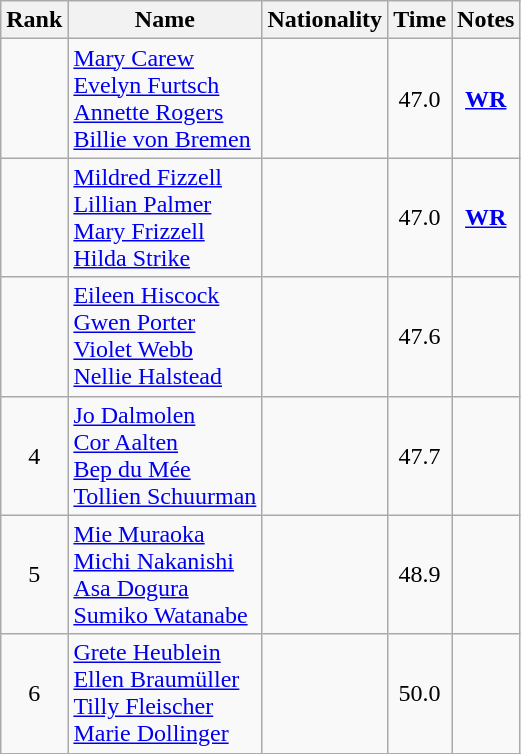<table class="wikitable sortable" style="text-align:center">
<tr>
<th>Rank</th>
<th>Name</th>
<th>Nationality</th>
<th>Time</th>
<th>Notes</th>
</tr>
<tr>
<td></td>
<td align=left><a href='#'>Mary Carew</a><br><a href='#'>Evelyn Furtsch</a><br><a href='#'>Annette Rogers</a><br><a href='#'>Billie von Bremen</a></td>
<td align=left></td>
<td>47.0</td>
<td><strong><a href='#'>WR</a></strong></td>
</tr>
<tr>
<td></td>
<td align=left><a href='#'>Mildred Fizzell</a><br><a href='#'>Lillian Palmer</a><br><a href='#'>Mary Frizzell</a><br><a href='#'>Hilda Strike</a></td>
<td align=left></td>
<td>47.0</td>
<td><strong><a href='#'>WR</a></strong></td>
</tr>
<tr>
<td></td>
<td align=left><a href='#'>Eileen Hiscock</a><br><a href='#'>Gwen Porter</a><br><a href='#'>Violet Webb</a><br><a href='#'>Nellie Halstead</a></td>
<td align=left></td>
<td>47.6</td>
<td></td>
</tr>
<tr>
<td>4</td>
<td align=left><a href='#'>Jo Dalmolen</a><br><a href='#'>Cor Aalten</a><br><a href='#'>Bep du Mée</a><br><a href='#'>Tollien Schuurman</a></td>
<td align=left></td>
<td>47.7</td>
<td></td>
</tr>
<tr>
<td>5</td>
<td align=left><a href='#'>Mie Muraoka</a><br><a href='#'>Michi Nakanishi</a><br><a href='#'>Asa Dogura</a><br><a href='#'>Sumiko Watanabe</a></td>
<td align=left></td>
<td>48.9</td>
<td></td>
</tr>
<tr>
<td>6</td>
<td align=left><a href='#'>Grete Heublein</a><br><a href='#'>Ellen Braumüller</a><br><a href='#'>Tilly Fleischer</a><br><a href='#'>Marie Dollinger</a></td>
<td align=left></td>
<td>50.0</td>
<td></td>
</tr>
<tr>
</tr>
</table>
